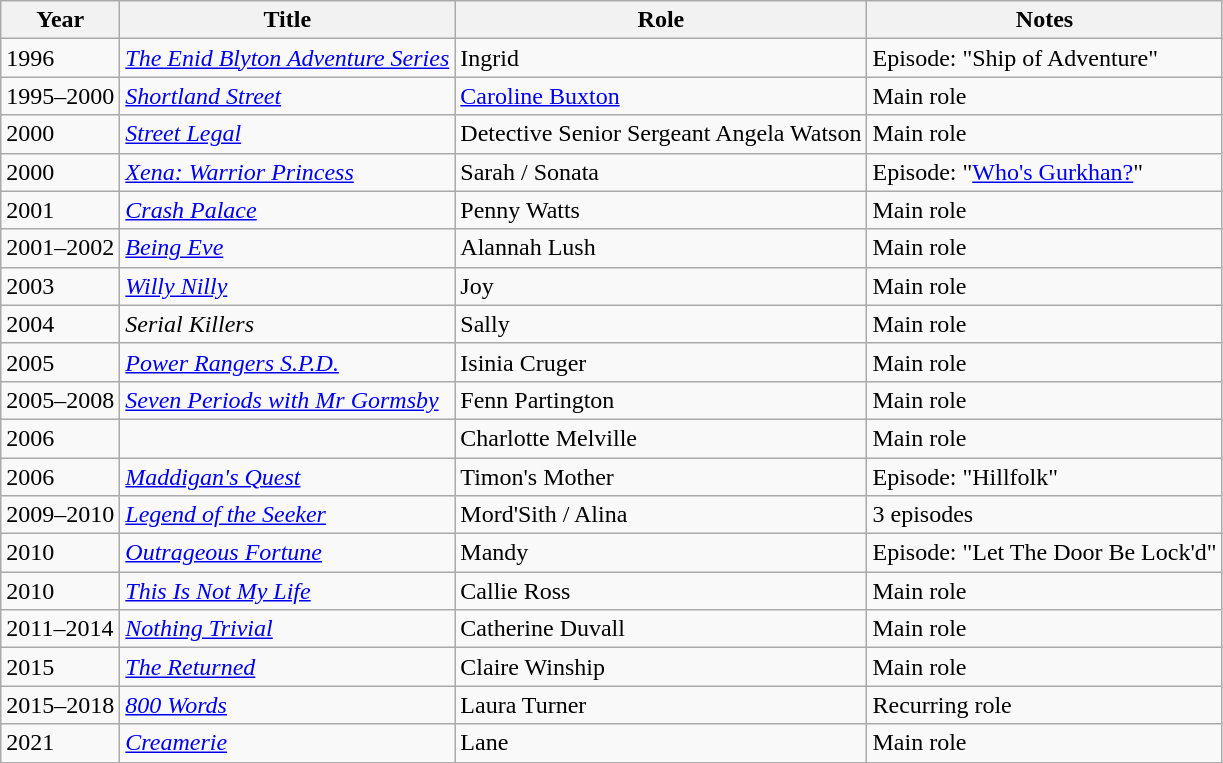<table class="wikitable sortable">
<tr>
<th>Year</th>
<th>Title</th>
<th>Role</th>
<th class="unsortable">Notes</th>
</tr>
<tr>
<td>1996</td>
<td><em><a href='#'>The Enid Blyton Adventure Series</a></em></td>
<td>Ingrid</td>
<td>Episode: "Ship of Adventure"</td>
</tr>
<tr>
<td>1995–2000</td>
<td><em><a href='#'>Shortland Street</a></em></td>
<td><a href='#'>Caroline Buxton</a></td>
<td>Main role</td>
</tr>
<tr>
<td>2000</td>
<td><em><a href='#'>Street Legal</a></em></td>
<td>Detective Senior Sergeant Angela Watson</td>
<td>Main role</td>
</tr>
<tr>
<td>2000</td>
<td><em><a href='#'>Xena: Warrior Princess</a></em></td>
<td>Sarah / Sonata</td>
<td>Episode: "<a href='#'>Who's Gurkhan?</a>"</td>
</tr>
<tr>
<td>2001</td>
<td><em><a href='#'>Crash Palace</a></em></td>
<td>Penny Watts</td>
<td>Main role</td>
</tr>
<tr>
<td>2001–2002</td>
<td><em><a href='#'>Being Eve</a></em></td>
<td>Alannah Lush</td>
<td>Main role</td>
</tr>
<tr>
<td>2003</td>
<td><em><a href='#'>Willy Nilly</a></em></td>
<td>Joy</td>
<td>Main role</td>
</tr>
<tr>
<td>2004</td>
<td><em>Serial Killers</em></td>
<td>Sally</td>
<td>Main role</td>
</tr>
<tr>
<td>2005</td>
<td><em><a href='#'>Power Rangers S.P.D.</a></em></td>
<td>Isinia Cruger</td>
<td>Main role</td>
</tr>
<tr>
<td>2005–2008</td>
<td><em><a href='#'>Seven Periods with Mr Gormsby</a></em></td>
<td>Fenn Partington</td>
<td>Main role</td>
</tr>
<tr>
<td>2006</td>
<td><em></em></td>
<td>Charlotte Melville</td>
<td>Main role</td>
</tr>
<tr>
<td>2006</td>
<td><em><a href='#'>Maddigan's Quest</a></em></td>
<td>Timon's Mother</td>
<td>Episode: "Hillfolk"</td>
</tr>
<tr>
<td>2009–2010</td>
<td><em><a href='#'>Legend of the Seeker</a></em></td>
<td>Mord'Sith / Alina</td>
<td>3 episodes</td>
</tr>
<tr>
<td>2010</td>
<td><em><a href='#'>Outrageous Fortune</a></em></td>
<td>Mandy</td>
<td>Episode: "Let The Door Be Lock'd"</td>
</tr>
<tr>
<td>2010</td>
<td><em><a href='#'>This Is Not My Life</a></em></td>
<td>Callie Ross</td>
<td>Main role</td>
</tr>
<tr>
<td>2011–2014</td>
<td><em><a href='#'>Nothing Trivial</a></em></td>
<td>Catherine Duvall</td>
<td>Main role</td>
</tr>
<tr>
<td>2015</td>
<td><em><a href='#'>The Returned</a></em></td>
<td>Claire Winship</td>
<td>Main role</td>
</tr>
<tr>
<td>2015–2018</td>
<td><em><a href='#'>800 Words</a></em></td>
<td>Laura Turner</td>
<td>Recurring role</td>
</tr>
<tr>
<td>2021</td>
<td><em><a href='#'>Creamerie</a></em></td>
<td>Lane</td>
<td>Main role</td>
</tr>
</table>
